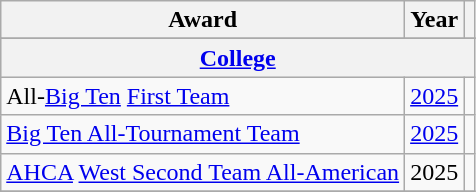<table class="wikitable">
<tr>
<th>Award</th>
<th>Year</th>
<th></th>
</tr>
<tr ALIGN="center" bgcolor="#e0e0e0">
</tr>
<tr ALIGN="center" bgcolor="#e0e0e0">
<th colspan="3"><a href='#'>College</a></th>
</tr>
<tr>
<td>All-<a href='#'>Big Ten</a> <a href='#'>First Team</a></td>
<td><a href='#'>2025</a></td>
<td></td>
</tr>
<tr>
<td><a href='#'>Big Ten All-Tournament Team</a></td>
<td><a href='#'>2025</a></td>
<td></td>
</tr>
<tr>
<td><a href='#'>AHCA</a> <a href='#'>West Second Team All-American</a></td>
<td>2025</td>
<td></td>
</tr>
<tr>
</tr>
</table>
